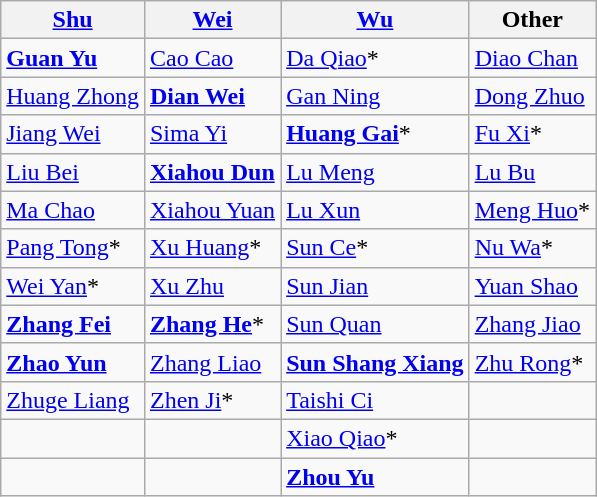<table class="wikitable sortable">
<tr>
<th><a href='#'>Shu</a></th>
<th><a href='#'>Wei</a></th>
<th><a href='#'>Wu</a></th>
<th>Other</th>
</tr>
<tr>
<td><strong><a href='#'>Guan Yu</a></strong></td>
<td><a href='#'>Cao Cao</a></td>
<td><a href='#'>Da Qiao</a>*</td>
<td><a href='#'>Diao Chan</a></td>
</tr>
<tr>
<td><a href='#'>Huang Zhong</a></td>
<td><strong><a href='#'>Dian Wei</a></strong></td>
<td><a href='#'>Gan Ning</a></td>
<td><a href='#'>Dong Zhuo</a></td>
</tr>
<tr>
<td><a href='#'>Jiang Wei</a></td>
<td><a href='#'>Sima Yi</a></td>
<td><strong><a href='#'>Huang Gai</a></strong>*</td>
<td><a href='#'>Fu Xi</a>*</td>
</tr>
<tr>
<td><a href='#'>Liu Bei</a></td>
<td><strong><a href='#'>Xiahou Dun</a></strong></td>
<td><a href='#'>Lu Meng</a></td>
<td><a href='#'>Lu Bu</a></td>
</tr>
<tr>
<td><a href='#'>Ma Chao</a></td>
<td><a href='#'>Xiahou Yuan</a></td>
<td><a href='#'>Lu Xun</a></td>
<td><a href='#'>Meng Huo</a>*</td>
</tr>
<tr>
<td><a href='#'>Pang Tong</a>*</td>
<td><a href='#'>Xu Huang</a>*</td>
<td><a href='#'>Sun Ce</a>*</td>
<td><a href='#'>Nu Wa</a>*</td>
</tr>
<tr>
<td><a href='#'>Wei Yan</a>*</td>
<td><a href='#'>Xu Zhu</a></td>
<td><a href='#'>Sun Jian</a></td>
<td><a href='#'>Yuan Shao</a></td>
</tr>
<tr>
<td><strong><a href='#'>Zhang Fei</a></strong></td>
<td><strong><a href='#'>Zhang He</a></strong>*</td>
<td><a href='#'>Sun Quan</a></td>
<td><a href='#'>Zhang Jiao</a></td>
</tr>
<tr>
<td><strong><a href='#'>Zhao Yun</a></strong></td>
<td><a href='#'>Zhang Liao</a></td>
<td><strong><a href='#'>Sun Shang Xiang</a></strong></td>
<td><a href='#'>Zhu Rong</a>*</td>
</tr>
<tr>
<td><a href='#'>Zhuge Liang</a></td>
<td><a href='#'>Zhen Ji</a>*</td>
<td><a href='#'>Taishi Ci</a></td>
<td></td>
</tr>
<tr>
<td></td>
<td></td>
<td><a href='#'>Xiao Qiao</a>*</td>
<td></td>
</tr>
<tr>
<td></td>
<td></td>
<td><strong><a href='#'>Zhou Yu</a></strong></td>
<td></td>
</tr>
</table>
